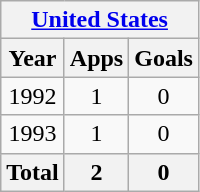<table class="wikitable" style="text-align:center">
<tr>
<th colspan=3><a href='#'>United States</a></th>
</tr>
<tr>
<th>Year</th>
<th>Apps</th>
<th>Goals</th>
</tr>
<tr>
<td>1992</td>
<td>1</td>
<td>0</td>
</tr>
<tr>
<td>1993</td>
<td>1</td>
<td>0</td>
</tr>
<tr>
<th>Total</th>
<th>2</th>
<th>0</th>
</tr>
</table>
